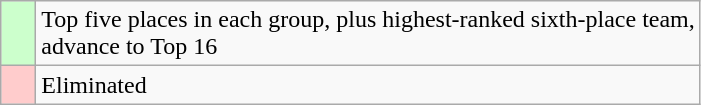<table class="wikitable">
<tr>
<td style="background: #ccffcc;">    </td>
<td>Top five places in each group, plus highest-ranked sixth-place team,<br>advance to Top 16</td>
</tr>
<tr>
<td style="background: #ffcccc;">    </td>
<td>Eliminated</td>
</tr>
</table>
